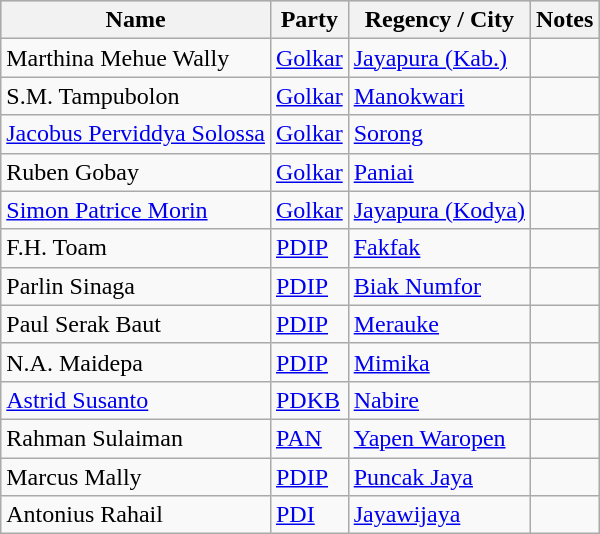<table class="wikitable sortable" style="font-size: 100%;">
<tr bgcolor="#cccccc">
<th>Name</th>
<th>Party</th>
<th>Regency / City</th>
<th>Notes</th>
</tr>
<tr>
<td>Marthina Mehue Wally</td>
<td><a href='#'>Golkar</a></td>
<td><a href='#'>Jayapura (Kab.)</a></td>
<td></td>
</tr>
<tr>
<td>S.M. Tampubolon</td>
<td><a href='#'>Golkar</a></td>
<td><a href='#'>Manokwari</a></td>
<td></td>
</tr>
<tr>
<td><a href='#'>Jacobus Perviddya Solossa</a></td>
<td><a href='#'>Golkar</a></td>
<td><a href='#'>Sorong</a></td>
<td></td>
</tr>
<tr>
<td>Ruben Gobay</td>
<td><a href='#'>Golkar</a></td>
<td><a href='#'>Paniai</a></td>
<td></td>
</tr>
<tr>
<td><a href='#'>Simon Patrice Morin</a></td>
<td><a href='#'>Golkar</a></td>
<td><a href='#'>Jayapura (Kodya)</a></td>
<td></td>
</tr>
<tr>
<td>F.H. Toam</td>
<td><a href='#'>PDIP</a></td>
<td><a href='#'>Fakfak</a></td>
<td></td>
</tr>
<tr>
<td>Parlin Sinaga</td>
<td><a href='#'>PDIP</a></td>
<td><a href='#'>Biak Numfor</a></td>
<td></td>
</tr>
<tr>
<td>Paul Serak Baut</td>
<td><a href='#'>PDIP</a></td>
<td><a href='#'>Merauke</a></td>
<td></td>
</tr>
<tr>
<td>N.A. Maidepa</td>
<td><a href='#'>PDIP</a></td>
<td><a href='#'>Mimika</a></td>
<td></td>
</tr>
<tr>
<td><a href='#'>Astrid Susanto</a></td>
<td><a href='#'>PDKB</a></td>
<td><a href='#'>Nabire</a></td>
<td></td>
</tr>
<tr>
<td>Rahman Sulaiman</td>
<td><a href='#'>PAN</a></td>
<td><a href='#'>Yapen Waropen</a></td>
<td></td>
</tr>
<tr>
<td>Marcus Mally</td>
<td><a href='#'>PDIP</a></td>
<td><a href='#'>Puncak Jaya</a></td>
<td></td>
</tr>
<tr>
<td>Antonius Rahail</td>
<td><a href='#'>PDI</a></td>
<td><a href='#'>Jayawijaya</a></td>
<td></td>
</tr>
</table>
